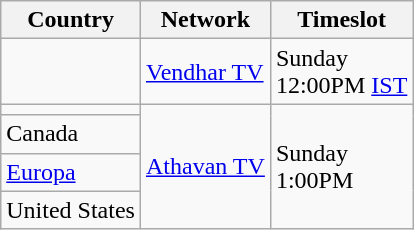<table class="wikitable">
<tr>
<th>Country</th>
<th>Network</th>
<th>Timeslot</th>
</tr>
<tr>
<td></td>
<td><a href='#'>Vendhar TV</a></td>
<td>Sunday <br> 12:00PM <a href='#'>IST</a></td>
</tr>
<tr>
<td></td>
<td rowspan="4"><a href='#'>Athavan TV</a></td>
<td rowspan="4">Sunday <br> 1:00PM</td>
</tr>
<tr>
<td> Canada</td>
</tr>
<tr>
<td> <a href='#'>Europa</a></td>
</tr>
<tr>
<td> United States</td>
</tr>
</table>
